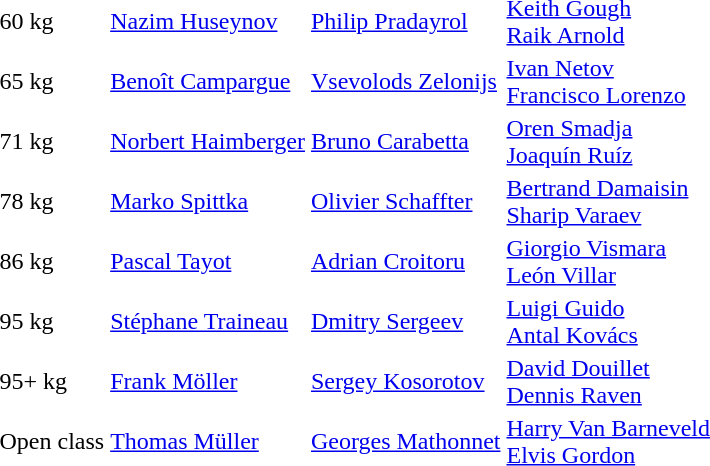<table>
<tr>
<td>60 kg</td>
<td> <a href='#'>Nazim Huseynov</a></td>
<td> <a href='#'>Philip Pradayrol</a></td>
<td> <a href='#'>Keith Gough</a> <br>  <a href='#'>Raik Arnold</a></td>
</tr>
<tr>
<td>65 kg</td>
<td> <a href='#'>Benoît Campargue</a></td>
<td> <a href='#'>Vsevolods Zelonijs</a></td>
<td> <a href='#'>Ivan Netov</a> <br>  <a href='#'>Francisco Lorenzo</a></td>
</tr>
<tr>
<td>71 kg</td>
<td> <a href='#'>Norbert Haimberger</a></td>
<td> <a href='#'>Bruno Carabetta</a></td>
<td> <a href='#'>Oren Smadja</a> <br>  <a href='#'>Joaquín Ruíz</a></td>
</tr>
<tr>
<td>78 kg</td>
<td> <a href='#'>Marko Spittka</a></td>
<td> <a href='#'>Olivier Schaffter</a></td>
<td> <a href='#'>Bertrand Damaisin</a> <br>  <a href='#'>Sharip Varaev</a></td>
</tr>
<tr>
<td>86 kg</td>
<td> <a href='#'>Pascal Tayot</a></td>
<td> <a href='#'>Adrian Croitoru</a></td>
<td> <a href='#'>Giorgio Vismara</a> <br>  <a href='#'>León Villar</a></td>
</tr>
<tr>
<td>95 kg</td>
<td> <a href='#'>Stéphane Traineau</a></td>
<td> <a href='#'>Dmitry Sergeev</a></td>
<td> <a href='#'>Luigi Guido</a> <br>  <a href='#'>Antal Kovács</a></td>
</tr>
<tr>
<td>95+ kg</td>
<td> <a href='#'>Frank Möller</a></td>
<td> <a href='#'>Sergey Kosorotov</a></td>
<td> <a href='#'>David Douillet</a> <br>  <a href='#'>Dennis Raven</a></td>
</tr>
<tr>
<td>Open class</td>
<td> <a href='#'>Thomas Müller</a></td>
<td> <a href='#'>Georges Mathonnet</a></td>
<td> <a href='#'>Harry Van Barneveld</a> <br>  <a href='#'>Elvis Gordon</a></td>
</tr>
</table>
